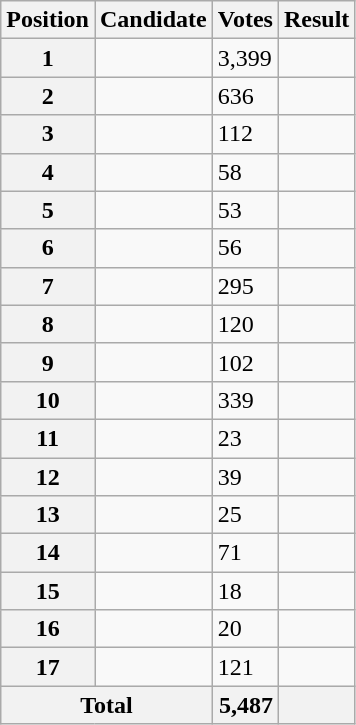<table class="wikitable sortable col3right">
<tr>
<th scope="col">Position</th>
<th scope="col">Candidate</th>
<th scope="col">Votes</th>
<th scope="col">Result</th>
</tr>
<tr>
<th scope="row">1</th>
<td></td>
<td>3,399</td>
<td></td>
</tr>
<tr>
<th scope="row">2</th>
<td></td>
<td>636</td>
<td></td>
</tr>
<tr>
<th scope="row">3</th>
<td></td>
<td>112</td>
<td></td>
</tr>
<tr>
<th scope="row">4</th>
<td></td>
<td>58</td>
<td></td>
</tr>
<tr>
<th scope="row">5</th>
<td></td>
<td>53</td>
<td></td>
</tr>
<tr>
<th scope="row">6</th>
<td></td>
<td>56</td>
<td></td>
</tr>
<tr>
<th scope="row">7</th>
<td></td>
<td>295</td>
<td></td>
</tr>
<tr>
<th scope="row">8</th>
<td></td>
<td>120</td>
<td></td>
</tr>
<tr>
<th scope="row">9</th>
<td></td>
<td>102</td>
<td></td>
</tr>
<tr>
<th scope="row">10</th>
<td></td>
<td>339</td>
<td></td>
</tr>
<tr>
<th scope="row">11</th>
<td></td>
<td>23</td>
<td></td>
</tr>
<tr>
<th scope="row">12</th>
<td></td>
<td>39</td>
<td></td>
</tr>
<tr>
<th scope="row">13</th>
<td></td>
<td>25</td>
<td></td>
</tr>
<tr>
<th scope="row">14</th>
<td></td>
<td>71</td>
<td></td>
</tr>
<tr>
<th scope="row">15</th>
<td></td>
<td>18</td>
<td></td>
</tr>
<tr>
<th scope="row">16</th>
<td></td>
<td>20</td>
<td></td>
</tr>
<tr>
<th scope="row">17</th>
<td></td>
<td>121</td>
<td></td>
</tr>
<tr class=sortbottom>
<th scope="row" colspan="2">Total</th>
<th style="text-align:right">5,487</th>
<th></th>
</tr>
</table>
